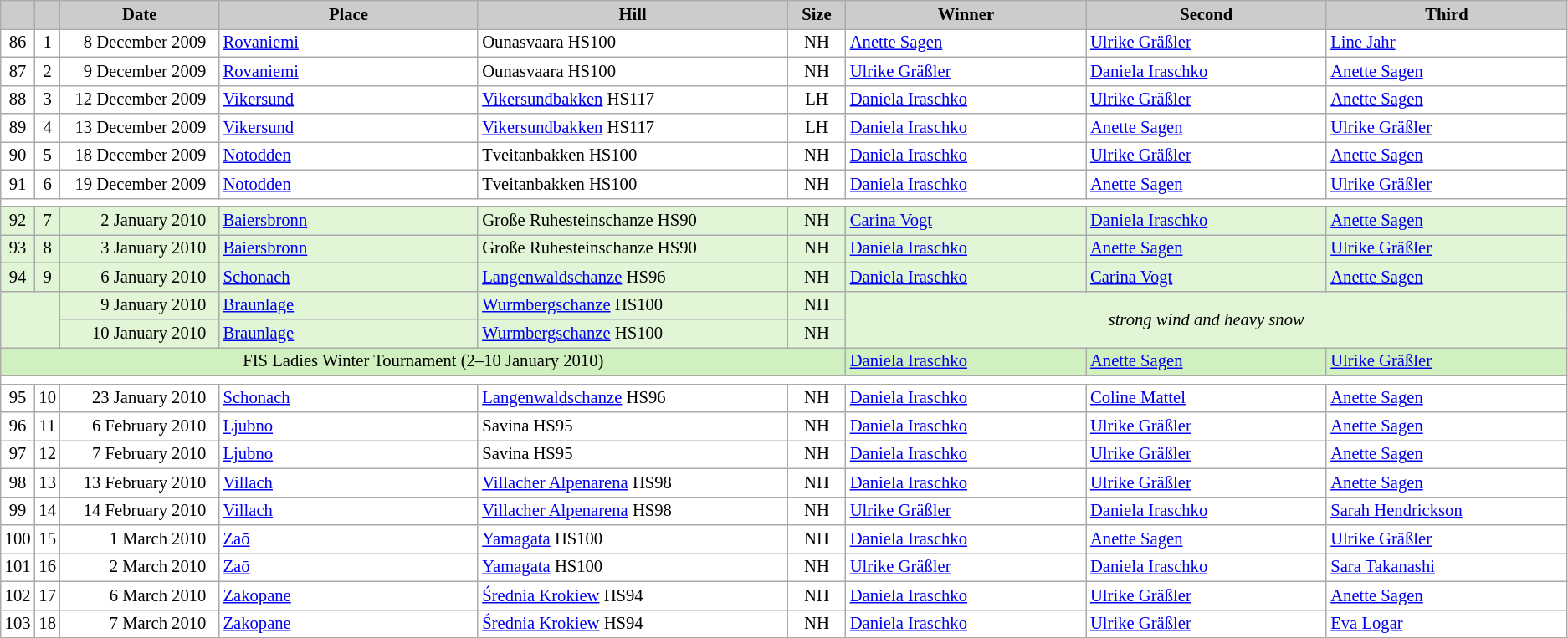<table class="wikitable plainrowheaders" style="background:#fff; font-size:86%; line-height:16px; border:grey solid 1px; border-collapse:collapse;">
<tr style="background:#ccc; text-align:center;">
<th scope="col" style="background:#ccc; width=20 px;"></th>
<th scope="col" style="background:#ccc; width=30 px;"></th>
<th scope="col" style="background:#ccc; width:120px;">Date</th>
<th scope="col" style="background:#ccc; width:200px;">Place</th>
<th scope="col" style="background:#ccc; width:240px;">Hill</th>
<th scope="col" style="background:#ccc; width:40px;">Size</th>
<th scope="col" style="background:#ccc; width:185px;">Winner</th>
<th scope="col" style="background:#ccc; width:185px;">Second</th>
<th scope="col" style="background:#ccc; width:185px;">Third</th>
</tr>
<tr>
<td align=center>86</td>
<td align=center>1</td>
<td align=right>8 December 2009  </td>
<td> <a href='#'>Rovaniemi</a></td>
<td>Ounasvaara HS100</td>
<td align=center>NH</td>
<td> <a href='#'>Anette Sagen</a></td>
<td> <a href='#'>Ulrike Gräßler</a></td>
<td> <a href='#'>Line Jahr</a></td>
</tr>
<tr>
<td align=center>87</td>
<td align=center>2</td>
<td align=right>9 December 2009  </td>
<td> <a href='#'>Rovaniemi</a></td>
<td>Ounasvaara HS100</td>
<td align=center>NH</td>
<td> <a href='#'>Ulrike Gräßler</a></td>
<td> <a href='#'>Daniela Iraschko</a></td>
<td> <a href='#'>Anette Sagen</a></td>
</tr>
<tr>
<td align=center>88</td>
<td align=center>3</td>
<td align=right>12 December 2009  </td>
<td> <a href='#'>Vikersund</a></td>
<td><a href='#'>Vikersundbakken</a> HS117</td>
<td align=center>LH</td>
<td> <a href='#'>Daniela Iraschko</a></td>
<td> <a href='#'>Ulrike Gräßler</a></td>
<td> <a href='#'>Anette Sagen</a></td>
</tr>
<tr>
<td align=center>89</td>
<td align=center>4</td>
<td align=right>13 December 2009  </td>
<td> <a href='#'>Vikersund</a></td>
<td><a href='#'>Vikersundbakken</a> HS117</td>
<td align=center>LH</td>
<td> <a href='#'>Daniela Iraschko</a></td>
<td> <a href='#'>Anette Sagen</a></td>
<td> <a href='#'>Ulrike Gräßler</a></td>
</tr>
<tr>
<td align=center>90</td>
<td align=center>5</td>
<td align=right>18 December 2009  </td>
<td> <a href='#'>Notodden</a></td>
<td>Tveitanbakken HS100</td>
<td align=center>NH</td>
<td> <a href='#'>Daniela Iraschko</a></td>
<td> <a href='#'>Ulrike Gräßler</a></td>
<td> <a href='#'>Anette Sagen</a></td>
</tr>
<tr>
<td align=center>91</td>
<td align=center>6</td>
<td align=right>19 December 2009  </td>
<td> <a href='#'>Notodden</a></td>
<td>Tveitanbakken HS100</td>
<td align=center>NH</td>
<td> <a href='#'>Daniela Iraschko</a></td>
<td> <a href='#'>Anette Sagen</a></td>
<td> <a href='#'>Ulrike Gräßler</a></td>
</tr>
<tr>
<td colspan=9></td>
</tr>
<tr bgcolor=E1F5D7>
<td align=center>92</td>
<td align=center>7</td>
<td align=right>2 January 2010  </td>
<td> <a href='#'>Baiersbronn</a></td>
<td>Große Ruhesteinschanze HS90</td>
<td align=center>NH</td>
<td> <a href='#'>Carina Vogt</a></td>
<td> <a href='#'>Daniela Iraschko</a></td>
<td> <a href='#'>Anette Sagen</a></td>
</tr>
<tr bgcolor=E1F5D7>
<td align=center>93</td>
<td align=center>8</td>
<td align=right>3 January 2010  </td>
<td> <a href='#'>Baiersbronn</a></td>
<td>Große Ruhesteinschanze HS90</td>
<td align=center>NH</td>
<td> <a href='#'>Daniela Iraschko</a></td>
<td> <a href='#'>Anette Sagen</a></td>
<td> <a href='#'>Ulrike Gräßler</a></td>
</tr>
<tr bgcolor=E1F5D7>
<td align=center>94</td>
<td align=center>9</td>
<td align=right>6 January 2010  </td>
<td> <a href='#'>Schonach</a></td>
<td><a href='#'>Langenwaldschanze</a> HS96</td>
<td align=center>NH</td>
<td> <a href='#'>Daniela Iraschko</a></td>
<td> <a href='#'>Carina Vogt</a></td>
<td> <a href='#'>Anette Sagen</a></td>
</tr>
<tr bgcolor=E1F5D7>
<td colspan=2 rowspan=2></td>
<td align=right>9 January 2010  </td>
<td> <a href='#'>Braunlage</a></td>
<td><a href='#'>Wurmbergschanze</a> HS100</td>
<td align=center>NH</td>
<td colspan=3 rowspan=2 align=center><em>strong wind and heavy snow</em></td>
</tr>
<tr bgcolor=E1F5D7>
<td align=right>10 January 2010  </td>
<td> <a href='#'>Braunlage</a></td>
<td><a href='#'>Wurmbergschanze</a> HS100</td>
<td align=center>NH</td>
</tr>
<tr bgcolor=D0F0C0>
<td colspan=6 align=center>FIS Ladies Winter Tournament (2–10 January 2010)</td>
<td> <a href='#'>Daniela Iraschko</a></td>
<td> <a href='#'>Anette Sagen</a></td>
<td> <a href='#'>Ulrike Gräßler</a></td>
</tr>
<tr>
<td colspan=9></td>
</tr>
<tr>
<td align=center>95</td>
<td align=center>10</td>
<td align=right>23 January 2010  </td>
<td> <a href='#'>Schonach</a></td>
<td><a href='#'>Langenwaldschanze</a> HS96</td>
<td align=center>NH</td>
<td> <a href='#'>Daniela Iraschko</a></td>
<td> <a href='#'>Coline Mattel</a></td>
<td> <a href='#'>Anette Sagen</a></td>
</tr>
<tr>
<td align=center>96</td>
<td align=center>11</td>
<td align=right>6 February 2010  </td>
<td> <a href='#'>Ljubno</a></td>
<td>Savina HS95</td>
<td align=center>NH</td>
<td> <a href='#'>Daniela Iraschko</a></td>
<td> <a href='#'>Ulrike Gräßler</a></td>
<td> <a href='#'>Anette Sagen</a></td>
</tr>
<tr>
<td align=center>97</td>
<td align=center>12</td>
<td align=right>7 February 2010  </td>
<td> <a href='#'>Ljubno</a></td>
<td>Savina HS95</td>
<td align=center>NH</td>
<td> <a href='#'>Daniela Iraschko</a></td>
<td> <a href='#'>Ulrike Gräßler</a></td>
<td> <a href='#'>Anette Sagen</a></td>
</tr>
<tr>
<td align=center>98</td>
<td align=center>13</td>
<td align=right>13 February 2010  </td>
<td> <a href='#'>Villach</a></td>
<td><a href='#'>Villacher Alpenarena</a> HS98</td>
<td align=center>NH</td>
<td> <a href='#'>Daniela Iraschko</a></td>
<td> <a href='#'>Ulrike Gräßler</a></td>
<td> <a href='#'>Anette Sagen</a></td>
</tr>
<tr>
<td align=center>99</td>
<td align=center>14</td>
<td align=right>14 February 2010  </td>
<td> <a href='#'>Villach</a></td>
<td><a href='#'>Villacher Alpenarena</a> HS98</td>
<td align=center>NH</td>
<td> <a href='#'>Ulrike Gräßler</a></td>
<td> <a href='#'>Daniela Iraschko</a></td>
<td> <a href='#'>Sarah Hendrickson</a></td>
</tr>
<tr>
<td align=center>100</td>
<td align=center>15</td>
<td align=right>1 March 2010  </td>
<td> <a href='#'>Zaō</a></td>
<td><a href='#'>Yamagata</a> HS100</td>
<td align=center>NH</td>
<td> <a href='#'>Daniela Iraschko</a></td>
<td> <a href='#'>Anette Sagen</a></td>
<td> <a href='#'>Ulrike Gräßler</a></td>
</tr>
<tr>
<td align=center>101</td>
<td align=center>16</td>
<td align=right>2 March 2010  </td>
<td> <a href='#'>Zaō</a></td>
<td><a href='#'>Yamagata</a> HS100</td>
<td align=center>NH</td>
<td> <a href='#'>Ulrike Gräßler</a></td>
<td> <a href='#'>Daniela Iraschko</a></td>
<td> <a href='#'>Sara Takanashi</a></td>
</tr>
<tr>
<td align=center>102</td>
<td align=center>17</td>
<td align=right>6 March 2010  </td>
<td> <a href='#'>Zakopane</a></td>
<td><a href='#'>Średnia Krokiew</a> HS94</td>
<td align=center>NH</td>
<td> <a href='#'>Daniela Iraschko</a></td>
<td> <a href='#'>Ulrike Gräßler</a></td>
<td> <a href='#'>Anette Sagen</a></td>
</tr>
<tr>
<td align=center>103</td>
<td align=center>18</td>
<td align=right>7 March 2010  </td>
<td> <a href='#'>Zakopane</a></td>
<td><a href='#'>Średnia Krokiew</a> HS94</td>
<td align=center>NH</td>
<td> <a href='#'>Daniela Iraschko</a></td>
<td> <a href='#'>Ulrike Gräßler</a></td>
<td> <a href='#'>Eva Logar</a></td>
</tr>
</table>
